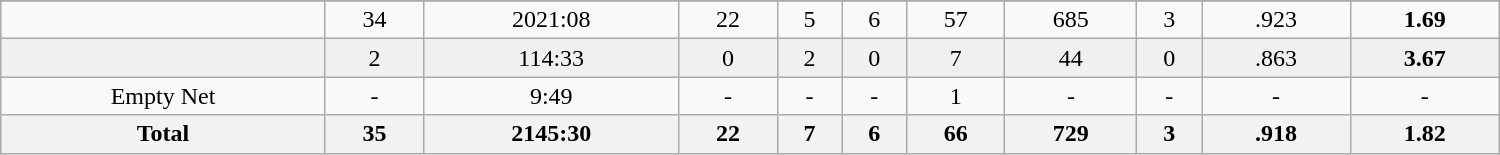<table class="wikitable sortable" width ="1000">
<tr align="center">
</tr>
<tr align="center" bgcolor="">
<td></td>
<td>34</td>
<td>2021:08</td>
<td>22</td>
<td>5</td>
<td>6</td>
<td>57</td>
<td>685</td>
<td>3</td>
<td>.923</td>
<td><strong>1.69</strong></td>
</tr>
<tr align="center" bgcolor="f0f0f0">
<td></td>
<td>2</td>
<td>114:33</td>
<td>0</td>
<td>2</td>
<td>0</td>
<td>7</td>
<td>44</td>
<td>0</td>
<td>.863</td>
<td><strong>3.67</strong></td>
</tr>
<tr align="center" bgcolor="">
<td>Empty Net</td>
<td>-</td>
<td>9:49</td>
<td>-</td>
<td>-</td>
<td>-</td>
<td>1</td>
<td>-</td>
<td>-</td>
<td>-</td>
<td>-</td>
</tr>
<tr>
<th>Total</th>
<th>35</th>
<th>2145:30</th>
<th>22</th>
<th>7</th>
<th>6</th>
<th>66</th>
<th>729</th>
<th>3</th>
<th>.918</th>
<th>1.82</th>
</tr>
</table>
